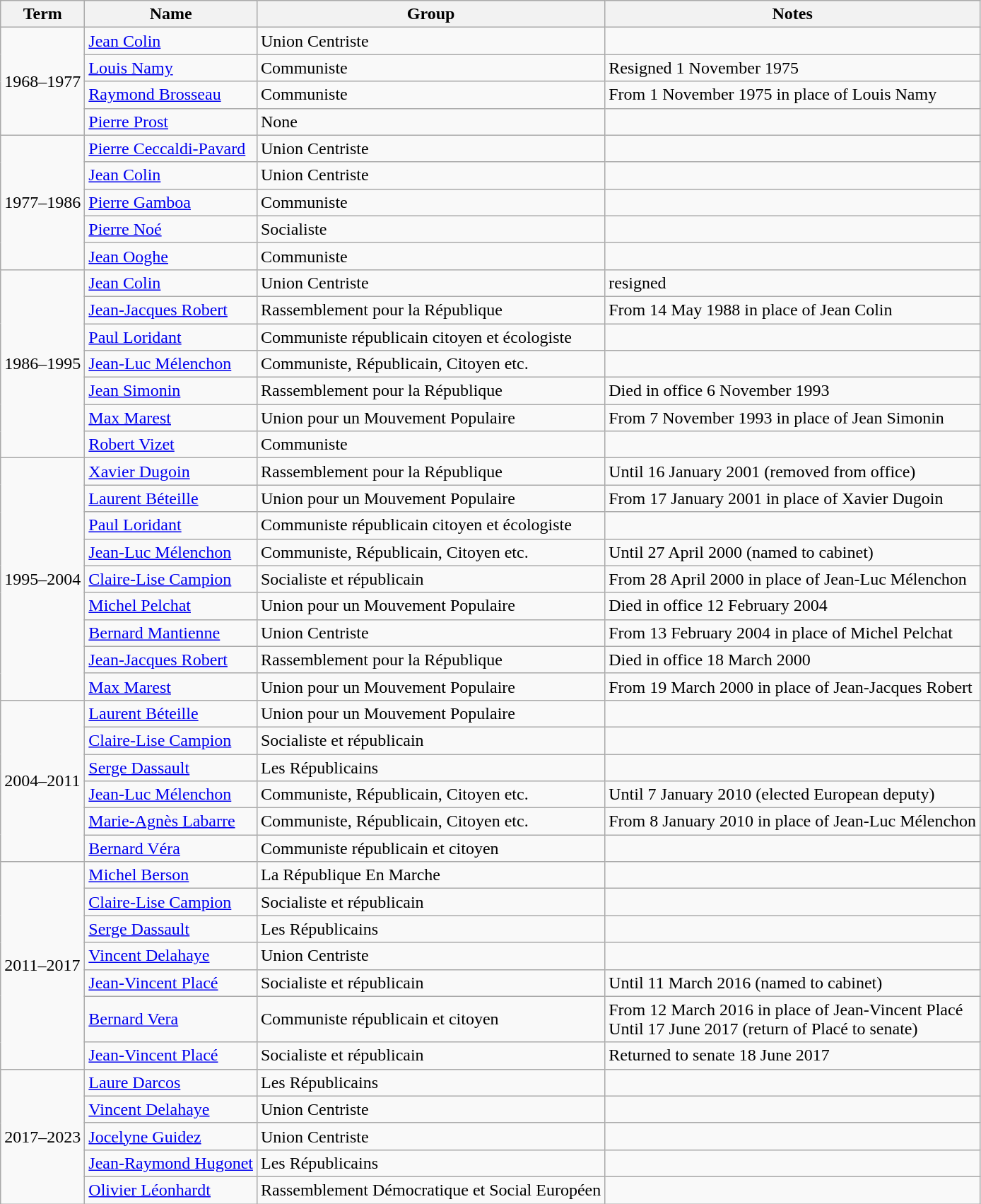<table class="wikitable sortable">
<tr>
<th>Term</th>
<th>Name</th>
<th>Group</th>
<th>Notes</th>
</tr>
<tr>
<td rowspan=4>1968–1977</td>
<td><a href='#'>Jean Colin</a></td>
<td>Union Centriste</td>
<td></td>
</tr>
<tr>
<td><a href='#'>Louis Namy</a></td>
<td>Communiste</td>
<td>Resigned 1 November 1975</td>
</tr>
<tr>
<td><a href='#'>Raymond Brosseau</a></td>
<td>Communiste</td>
<td>From 1 November 1975 in place of Louis Namy</td>
</tr>
<tr>
<td><a href='#'>Pierre Prost</a></td>
<td>None</td>
<td></td>
</tr>
<tr>
<td rowspan=5>1977–1986</td>
<td><a href='#'>Pierre Ceccaldi-Pavard</a></td>
<td>Union Centriste</td>
<td></td>
</tr>
<tr>
<td><a href='#'>Jean Colin</a></td>
<td>Union Centriste</td>
<td></td>
</tr>
<tr>
<td><a href='#'>Pierre Gamboa</a></td>
<td>Communiste</td>
<td></td>
</tr>
<tr>
<td><a href='#'>Pierre Noé</a></td>
<td>Socialiste</td>
<td></td>
</tr>
<tr>
<td><a href='#'>Jean Ooghe</a></td>
<td>Communiste</td>
<td></td>
</tr>
<tr>
<td rowspan=7>1986–1995</td>
<td><a href='#'>Jean Colin</a></td>
<td>Union Centriste</td>
<td>resigned</td>
</tr>
<tr>
<td><a href='#'>Jean-Jacques Robert</a></td>
<td>Rassemblement pour la République</td>
<td>From 14 May 1988 in place of Jean Colin</td>
</tr>
<tr>
<td><a href='#'>Paul Loridant</a></td>
<td>Communiste républicain citoyen et écologiste</td>
<td></td>
</tr>
<tr>
<td><a href='#'>Jean-Luc Mélenchon</a></td>
<td>Communiste, Républicain, Citoyen etc.</td>
<td></td>
</tr>
<tr>
<td><a href='#'>Jean Simonin</a></td>
<td>Rassemblement pour la République</td>
<td>Died in office 6 November 1993</td>
</tr>
<tr>
<td><a href='#'>Max Marest</a></td>
<td>Union pour un Mouvement Populaire</td>
<td>From 7 November 1993 in place of Jean Simonin</td>
</tr>
<tr>
<td><a href='#'>Robert Vizet</a></td>
<td>Communiste</td>
<td></td>
</tr>
<tr>
<td rowspan=9>1995–2004</td>
<td><a href='#'>Xavier Dugoin</a></td>
<td>Rassemblement pour la République</td>
<td>Until 16 January 2001 (removed from office)</td>
</tr>
<tr>
<td><a href='#'>Laurent Béteille</a></td>
<td>Union pour un Mouvement Populaire</td>
<td>From 17 January 2001 in place of Xavier Dugoin</td>
</tr>
<tr>
<td><a href='#'>Paul Loridant</a></td>
<td>Communiste républicain citoyen et écologiste</td>
<td></td>
</tr>
<tr>
<td><a href='#'>Jean-Luc Mélenchon</a></td>
<td>Communiste, Républicain, Citoyen  etc.</td>
<td>Until 27 April 2000 (named to cabinet)</td>
</tr>
<tr>
<td><a href='#'>Claire-Lise Campion</a></td>
<td>Socialiste et républicain</td>
<td>From 28 April 2000 in place of Jean-Luc Mélenchon</td>
</tr>
<tr>
<td><a href='#'>Michel Pelchat</a></td>
<td>Union pour un Mouvement Populaire</td>
<td>Died in office 12 February 2004</td>
</tr>
<tr>
<td><a href='#'>Bernard Mantienne</a></td>
<td>Union Centriste</td>
<td>From 13 February 2004 in place of Michel Pelchat</td>
</tr>
<tr>
<td><a href='#'>Jean-Jacques Robert</a></td>
<td>Rassemblement pour la République</td>
<td>Died in office 18 March 2000</td>
</tr>
<tr>
<td><a href='#'>Max Marest</a></td>
<td>Union pour un Mouvement Populaire</td>
<td>From 19 March 2000 in place of Jean-Jacques Robert</td>
</tr>
<tr>
<td rowspan=6>2004–2011</td>
<td><a href='#'>Laurent Béteille</a></td>
<td>Union pour un Mouvement Populaire</td>
<td></td>
</tr>
<tr>
<td><a href='#'>Claire-Lise Campion</a></td>
<td>Socialiste et républicain</td>
<td></td>
</tr>
<tr>
<td><a href='#'>Serge Dassault</a></td>
<td>Les Républicains</td>
<td></td>
</tr>
<tr>
<td><a href='#'>Jean-Luc Mélenchon</a></td>
<td>Communiste, Républicain, Citoyen etc.</td>
<td>Until 7 January 2010 (elected European deputy)</td>
</tr>
<tr>
<td><a href='#'>Marie-Agnès Labarre</a></td>
<td>Communiste, Républicain, Citoyen etc.</td>
<td>From 8 January 2010 in place of Jean-Luc Mélenchon</td>
</tr>
<tr>
<td><a href='#'>Bernard Véra</a></td>
<td>Communiste républicain et citoyen</td>
<td></td>
</tr>
<tr>
<td rowspan=7>2011–2017</td>
<td><a href='#'>Michel Berson</a></td>
<td>La République En Marche</td>
<td></td>
</tr>
<tr>
<td><a href='#'>Claire-Lise Campion</a></td>
<td>Socialiste et républicain</td>
<td></td>
</tr>
<tr>
<td><a href='#'>Serge Dassault</a></td>
<td>Les Républicains</td>
<td></td>
</tr>
<tr>
<td><a href='#'>Vincent Delahaye</a></td>
<td>Union Centriste</td>
<td></td>
</tr>
<tr>
<td><a href='#'>Jean-Vincent Placé</a></td>
<td>Socialiste et républicain</td>
<td>Until 11 March 2016 (named to cabinet)</td>
</tr>
<tr>
<td><a href='#'>Bernard Vera</a></td>
<td>Communiste républicain et citoyen</td>
<td>From 12 March 2016 in place of Jean-Vincent Placé<br>Until 17 June 2017 (return of Placé to senate)</td>
</tr>
<tr>
<td><a href='#'>Jean-Vincent Placé</a></td>
<td>Socialiste et républicain</td>
<td>Returned to senate 18 June 2017</td>
</tr>
<tr>
<td rowspan=5>2017–2023</td>
<td><a href='#'>Laure Darcos</a></td>
<td>Les Républicains</td>
<td></td>
</tr>
<tr>
<td><a href='#'>Vincent Delahaye</a></td>
<td>Union Centriste</td>
<td></td>
</tr>
<tr>
<td><a href='#'>Jocelyne Guidez</a></td>
<td>Union Centriste</td>
<td></td>
</tr>
<tr>
<td><a href='#'>Jean-Raymond Hugonet</a></td>
<td>Les Républicains</td>
<td></td>
</tr>
<tr>
<td><a href='#'>Olivier Léonhardt</a></td>
<td>Rassemblement Démocratique et Social Européen</td>
<td></td>
</tr>
</table>
